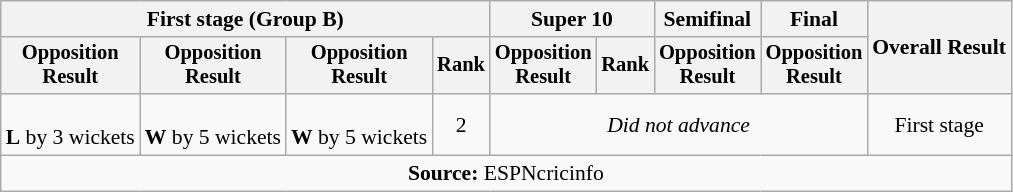<table class=wikitable style=font-size:90%;text-align:center>
<tr>
<th colspan=4>First stage (Group B)</th>
<th colspan=2>Super 10</th>
<th>Semifinal</th>
<th>Final</th>
<th rowspan=2>Overall Result</th>
</tr>
<tr style=font-size:95%>
<th>Opposition<br>Result</th>
<th>Opposition<br>Result</th>
<th>Opposition<br>Result</th>
<th>Rank</th>
<th>Opposition<br>Result</th>
<th>Rank</th>
<th>Opposition<br>Result</th>
<th>Opposition<br>Result</th>
</tr>
<tr>
<td><br><strong>L</strong> by 3 wickets</td>
<td><br><strong>W</strong> by 5 wickets</td>
<td><br><strong>W</strong> by 5 wickets</td>
<td>2</td>
<td colspan=4><em>Did not advance</em></td>
<td>First stage</td>
</tr>
<tr>
<td colspan="11"><strong>Source:</strong> ESPNcricinfo</td>
</tr>
</table>
